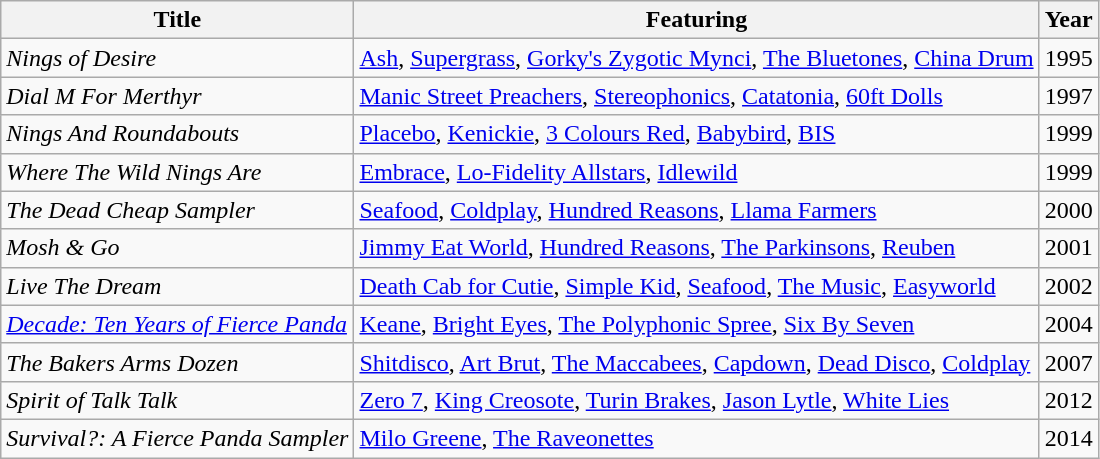<table class="wikitable">
<tr>
<th>Title</th>
<th>Featuring</th>
<th>Year</th>
</tr>
<tr>
<td><em>Nings of Desire</em> </td>
<td><a href='#'>Ash</a>, <a href='#'>Supergrass</a>, <a href='#'>Gorky's Zygotic Mynci</a>, <a href='#'>The Bluetones</a>, <a href='#'>China Drum</a></td>
<td>1995 </td>
</tr>
<tr>
<td><em>Dial M For Merthyr</em> </td>
<td><a href='#'>Manic Street Preachers</a>, <a href='#'>Stereophonics</a>, <a href='#'>Catatonia</a>, <a href='#'>60ft Dolls</a></td>
<td>1997 </td>
</tr>
<tr>
<td><em>Nings And Roundabouts</em> </td>
<td><a href='#'>Placebo</a>, <a href='#'>Kenickie</a>, <a href='#'>3 Colours Red</a>, <a href='#'>Babybird</a>, <a href='#'>BIS</a></td>
<td>1999 </td>
</tr>
<tr>
<td><em>Where The Wild Nings Are</em> </td>
<td><a href='#'>Embrace</a>, <a href='#'>Lo-Fidelity Allstars</a>, <a href='#'>Idlewild</a></td>
<td>1999 </td>
</tr>
<tr>
<td><em>The Dead Cheap Sampler</em> </td>
<td><a href='#'>Seafood</a>, <a href='#'>Coldplay</a>, <a href='#'>Hundred Reasons</a>, <a href='#'>Llama Farmers</a></td>
<td>2000 </td>
</tr>
<tr>
<td><em>Mosh & Go</em> </td>
<td><a href='#'>Jimmy Eat World</a>, <a href='#'>Hundred Reasons</a>, <a href='#'>The Parkinsons</a>, <a href='#'>Reuben</a></td>
<td>2001 </td>
</tr>
<tr>
<td><em>Live The Dream</em> </td>
<td><a href='#'>Death Cab for Cutie</a>, <a href='#'>Simple Kid</a>, <a href='#'>Seafood</a>,  <a href='#'>The Music</a>, <a href='#'>Easyworld</a></td>
<td>2002 </td>
</tr>
<tr>
<td><em><a href='#'>Decade: Ten Years of Fierce Panda</a></em> </td>
<td><a href='#'>Keane</a>, <a href='#'>Bright Eyes</a>, <a href='#'>The Polyphonic Spree</a>, <a href='#'>Six By Seven</a></td>
<td>2004 </td>
</tr>
<tr>
<td><em>The Bakers Arms Dozen</em></td>
<td><a href='#'>Shitdisco</a>, <a href='#'>Art Brut</a>, <a href='#'>The Maccabees</a>, <a href='#'>Capdown</a>, <a href='#'>Dead Disco</a>, <a href='#'>Coldplay</a></td>
<td>2007 </td>
</tr>
<tr>
<td><em>Spirit of Talk Talk</em> </td>
<td><a href='#'>Zero 7</a>, <a href='#'>King Creosote</a>, <a href='#'>Turin Brakes</a>, <a href='#'>Jason Lytle</a>, <a href='#'>White Lies</a></td>
<td>2012 </td>
</tr>
<tr>
<td><bdi><em>Survival?: A Fierce Panda Sampler</em></bdi></td>
<td><a href='#'>Milo Greene</a>, <a href='#'>The Raveonettes</a></td>
<td>2014 </td>
</tr>
</table>
